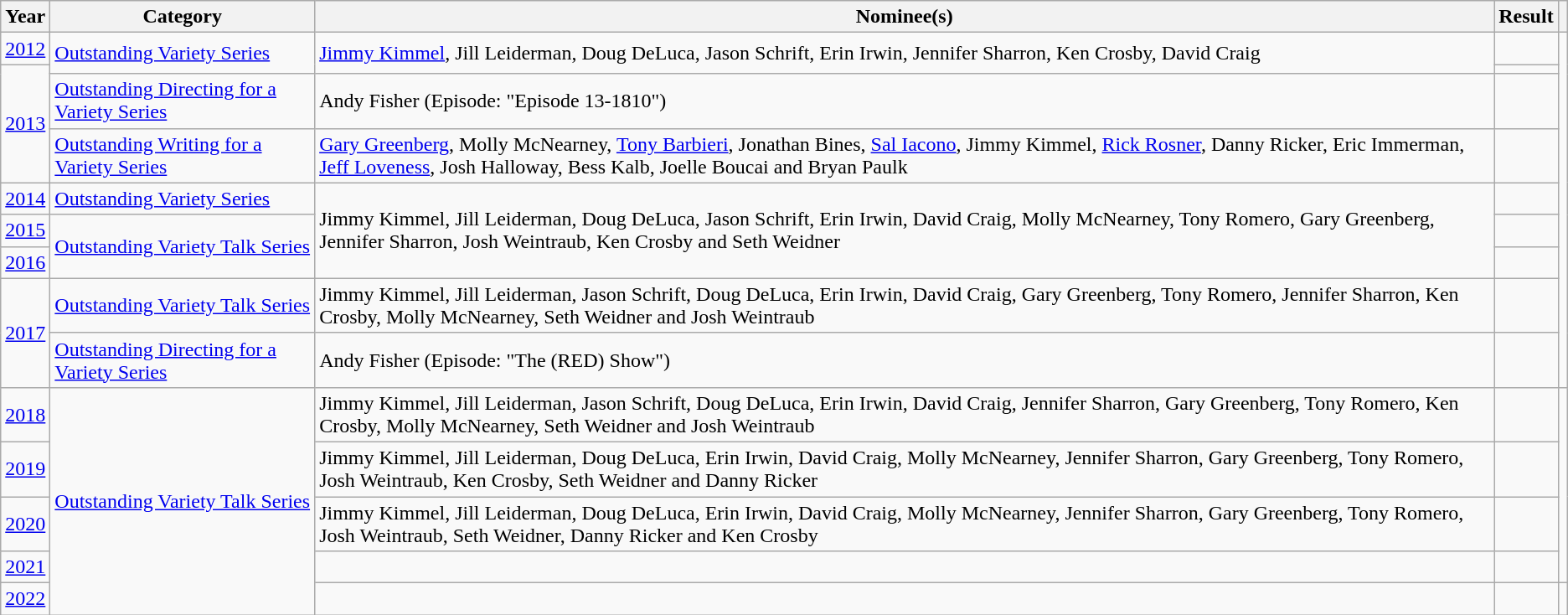<table class="wikitable plainrowheaders">
<tr>
<th scope="col">Year</th>
<th scope="col">Category</th>
<th scope="col">Nominee(s)</th>
<th scope="col">Result</th>
<th scope="col"></th>
</tr>
<tr>
<td><a href='#'>2012</a></td>
<td rowspan="2"><a href='#'>Outstanding Variety Series</a></td>
<td rowspan="2"><a href='#'>Jimmy Kimmel</a>, Jill Leiderman, Doug DeLuca, Jason Schrift, Erin Irwin, Jennifer Sharron, Ken Crosby, David Craig</td>
<td></td>
<td rowspan="9"></td>
</tr>
<tr>
<td rowspan="3"><a href='#'>2013</a></td>
<td></td>
</tr>
<tr>
<td><a href='#'>Outstanding Directing for a Variety Series</a></td>
<td>Andy Fisher (Episode: "Episode 13-1810")</td>
<td></td>
</tr>
<tr>
<td><a href='#'>Outstanding Writing for a Variety Series</a></td>
<td><a href='#'>Gary Greenberg</a>, Molly McNearney, <a href='#'>Tony Barbieri</a>, Jonathan Bines, <a href='#'>Sal Iacono</a>, Jimmy Kimmel, <a href='#'>Rick Rosner</a>, Danny Ricker, Eric Immerman, <a href='#'>Jeff Loveness</a>, Josh Halloway, Bess Kalb, Joelle Boucai and Bryan Paulk</td>
<td></td>
</tr>
<tr>
<td><a href='#'>2014</a></td>
<td><a href='#'>Outstanding Variety Series</a></td>
<td rowspan="3">Jimmy Kimmel, Jill Leiderman, Doug DeLuca, Jason Schrift, Erin Irwin, David Craig, Molly McNearney, Tony Romero, Gary Greenberg, Jennifer Sharron, Josh Weintraub, Ken Crosby and Seth Weidner</td>
<td></td>
</tr>
<tr>
<td><a href='#'>2015</a></td>
<td rowspan="2"><a href='#'>Outstanding Variety Talk Series</a></td>
<td></td>
</tr>
<tr>
<td><a href='#'>2016</a></td>
<td></td>
</tr>
<tr>
<td rowspan="2"><a href='#'>2017</a></td>
<td><a href='#'>Outstanding Variety Talk Series</a></td>
<td>Jimmy Kimmel, Jill Leiderman, Jason Schrift, Doug DeLuca, Erin Irwin, David Craig, Gary Greenberg, Tony Romero, Jennifer Sharron, Ken Crosby, Molly McNearney, Seth Weidner and Josh Weintraub</td>
<td></td>
</tr>
<tr>
<td><a href='#'>Outstanding Directing for a Variety Series</a></td>
<td>Andy Fisher (Episode: "The (RED) Show")</td>
<td></td>
</tr>
<tr>
<td><a href='#'>2018</a></td>
<td rowspan="5"><a href='#'>Outstanding Variety Talk Series</a></td>
<td>Jimmy Kimmel, Jill Leiderman, Jason Schrift, Doug DeLuca, Erin Irwin, David Craig, Jennifer Sharron, Gary Greenberg, Tony Romero, Ken Crosby, Molly McNearney, Seth Weidner and Josh Weintraub</td>
<td></td>
<td rowspan="4"></td>
</tr>
<tr>
<td><a href='#'>2019</a></td>
<td>Jimmy Kimmel, Jill Leiderman, Doug DeLuca, Erin Irwin, David Craig, Molly McNearney, Jennifer Sharron, Gary Greenberg, Tony Romero, Josh Weintraub, Ken Crosby, Seth Weidner and Danny Ricker</td>
<td></td>
</tr>
<tr>
<td><a href='#'>2020</a></td>
<td>Jimmy Kimmel, Jill Leiderman, Doug DeLuca, Erin Irwin, David Craig, Molly McNearney, Jennifer Sharron, Gary Greenberg, Tony Romero, Josh Weintraub, Seth Weidner, Danny Ricker and Ken Crosby</td>
<td></td>
</tr>
<tr>
<td><a href='#'>2021</a></td>
<td></td>
<td></td>
</tr>
<tr>
<td><a href='#'>2022</a></td>
<td></td>
<td></td>
</tr>
</table>
